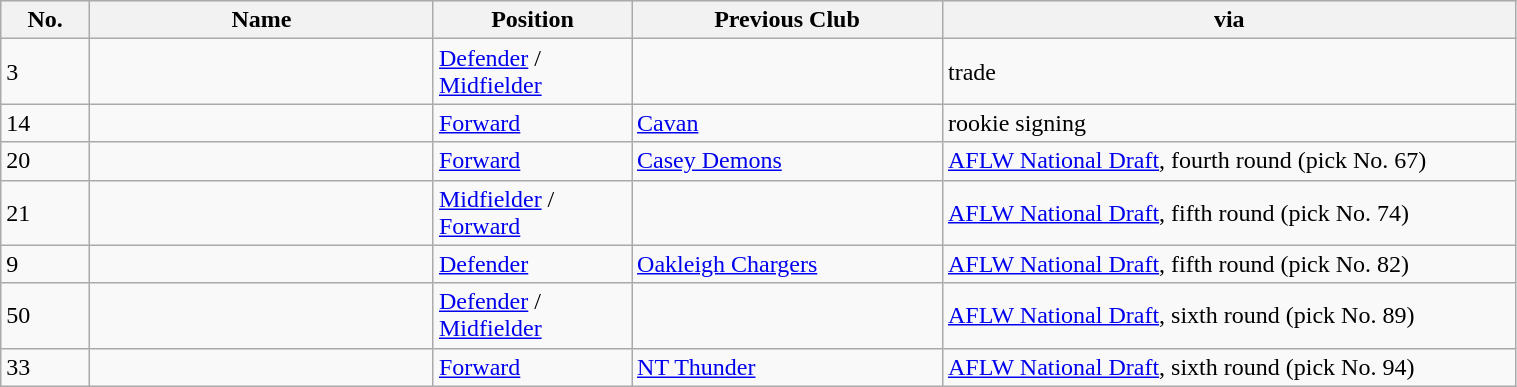<table class="wikitable sortable" style="width:80%;">
<tr style="background:#efefef;">
<th width=1%>No.</th>
<th width=6%>Name</th>
<th width=2%>Position</th>
<th width=5%>Previous Club</th>
<th width=10%>via</th>
</tr>
<tr>
<td align=left>3</td>
<td></td>
<td><a href='#'>Defender</a> / <a href='#'>Midfielder</a></td>
<td></td>
<td>trade</td>
</tr>
<tr>
<td align=left>14</td>
<td></td>
<td><a href='#'>Forward</a></td>
<td><a href='#'>Cavan</a></td>
<td>rookie signing</td>
</tr>
<tr>
<td align=left>20</td>
<td></td>
<td><a href='#'>Forward</a></td>
<td><a href='#'>Casey Demons</a></td>
<td><a href='#'>AFLW National Draft</a>, fourth round (pick No. 67)</td>
</tr>
<tr>
<td align=left>21</td>
<td></td>
<td><a href='#'>Midfielder</a> / <a href='#'>Forward</a></td>
<td></td>
<td><a href='#'>AFLW National Draft</a>, fifth round (pick No. 74)</td>
</tr>
<tr>
<td align=left>9</td>
<td></td>
<td><a href='#'>Defender</a></td>
<td><a href='#'>Oakleigh Chargers</a></td>
<td><a href='#'>AFLW National Draft</a>, fifth round (pick No. 82)</td>
</tr>
<tr>
<td align=left>50</td>
<td></td>
<td><a href='#'>Defender</a> / <a href='#'>Midfielder</a></td>
<td></td>
<td><a href='#'>AFLW National Draft</a>, sixth round (pick No. 89)</td>
</tr>
<tr>
<td align=left>33</td>
<td></td>
<td><a href='#'>Forward</a></td>
<td><a href='#'>NT Thunder</a></td>
<td><a href='#'>AFLW National Draft</a>, sixth round (pick No. 94)</td>
</tr>
</table>
